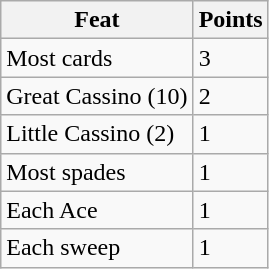<table class="wikitable">
<tr>
<th>Feat</th>
<th>Points</th>
</tr>
<tr>
<td>Most cards</td>
<td>3</td>
</tr>
<tr>
<td>Great Cassino (10)</td>
<td>2</td>
</tr>
<tr>
<td>Little Cassino (2)</td>
<td>1</td>
</tr>
<tr>
<td>Most spades</td>
<td>1</td>
</tr>
<tr>
<td>Each Ace</td>
<td>1</td>
</tr>
<tr>
<td>Each sweep</td>
<td>1</td>
</tr>
</table>
